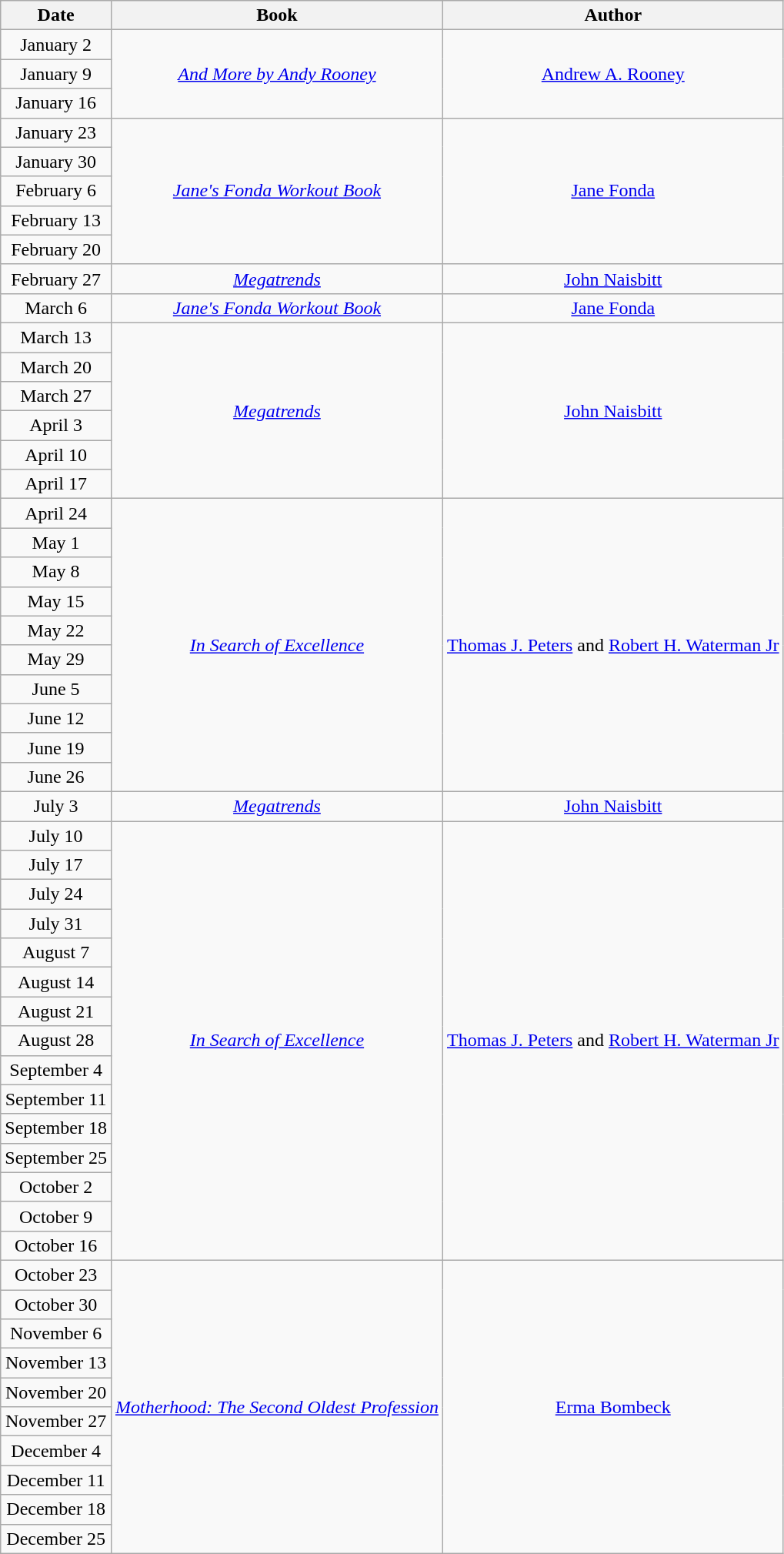<table class="wikitable" style="text-align: center">
<tr>
<th>Date</th>
<th>Book</th>
<th>Author</th>
</tr>
<tr>
<td>January 2</td>
<td rowspan=3><em><a href='#'>And More by Andy Rooney</a></em></td>
<td rowspan=3><a href='#'>Andrew A. Rooney</a></td>
</tr>
<tr>
<td>January 9</td>
</tr>
<tr>
<td>January 16</td>
</tr>
<tr>
<td>January 23</td>
<td rowspan=5><em><a href='#'>Jane's Fonda Workout Book</a></em></td>
<td rowspan=5><a href='#'>Jane Fonda</a></td>
</tr>
<tr>
<td>January 30</td>
</tr>
<tr>
<td>February 6</td>
</tr>
<tr>
<td>February 13</td>
</tr>
<tr>
<td>February 20</td>
</tr>
<tr>
<td>February 27</td>
<td><em><a href='#'>Megatrends</a></em></td>
<td><a href='#'>John Naisbitt</a></td>
</tr>
<tr>
<td>March 6</td>
<td><em><a href='#'>Jane's Fonda Workout Book</a></em></td>
<td><a href='#'>Jane Fonda</a></td>
</tr>
<tr>
<td>March 13</td>
<td rowspan=6><em><a href='#'>Megatrends</a></em></td>
<td rowspan=6><a href='#'>John Naisbitt</a></td>
</tr>
<tr>
<td>March 20</td>
</tr>
<tr>
<td>March 27</td>
</tr>
<tr>
<td>April 3</td>
</tr>
<tr>
<td>April 10</td>
</tr>
<tr>
<td>April 17</td>
</tr>
<tr>
<td>April 24</td>
<td rowspan=10><em><a href='#'>In Search of Excellence</a></em></td>
<td rowspan=10><a href='#'>Thomas J. Peters</a> and <a href='#'>Robert H. Waterman Jr</a></td>
</tr>
<tr>
<td>May 1</td>
</tr>
<tr>
<td>May 8</td>
</tr>
<tr>
<td>May 15</td>
</tr>
<tr>
<td>May 22</td>
</tr>
<tr>
<td>May 29</td>
</tr>
<tr>
<td>June 5</td>
</tr>
<tr>
<td>June 12</td>
</tr>
<tr>
<td>June 19</td>
</tr>
<tr>
<td>June 26</td>
</tr>
<tr>
<td>July 3</td>
<td><em><a href='#'>Megatrends</a></em></td>
<td><a href='#'>John Naisbitt</a></td>
</tr>
<tr>
<td>July 10</td>
<td rowspan=15><em><a href='#'>In Search of Excellence</a></em></td>
<td rowspan=15><a href='#'>Thomas J. Peters</a> and <a href='#'>Robert H. Waterman Jr</a></td>
</tr>
<tr>
<td>July 17</td>
</tr>
<tr>
<td>July 24</td>
</tr>
<tr>
<td>July 31</td>
</tr>
<tr>
<td>August 7</td>
</tr>
<tr>
<td>August 14</td>
</tr>
<tr>
<td>August 21</td>
</tr>
<tr>
<td>August 28</td>
</tr>
<tr>
<td>September 4</td>
</tr>
<tr>
<td>September 11</td>
</tr>
<tr>
<td>September 18</td>
</tr>
<tr>
<td>September 25</td>
</tr>
<tr>
<td>October 2</td>
</tr>
<tr>
<td>October 9</td>
</tr>
<tr>
<td>October 16</td>
</tr>
<tr>
<td>October 23</td>
<td rowspan=10><em><a href='#'>Motherhood: The Second Oldest Profession</a></em></td>
<td rowspan=10><a href='#'>Erma Bombeck</a></td>
</tr>
<tr>
<td>October 30</td>
</tr>
<tr>
<td>November 6</td>
</tr>
<tr>
<td>November 13</td>
</tr>
<tr>
<td>November 20</td>
</tr>
<tr>
<td>November 27</td>
</tr>
<tr>
<td>December 4</td>
</tr>
<tr>
<td>December 11</td>
</tr>
<tr>
<td>December 18</td>
</tr>
<tr>
<td>December 25</td>
</tr>
</table>
